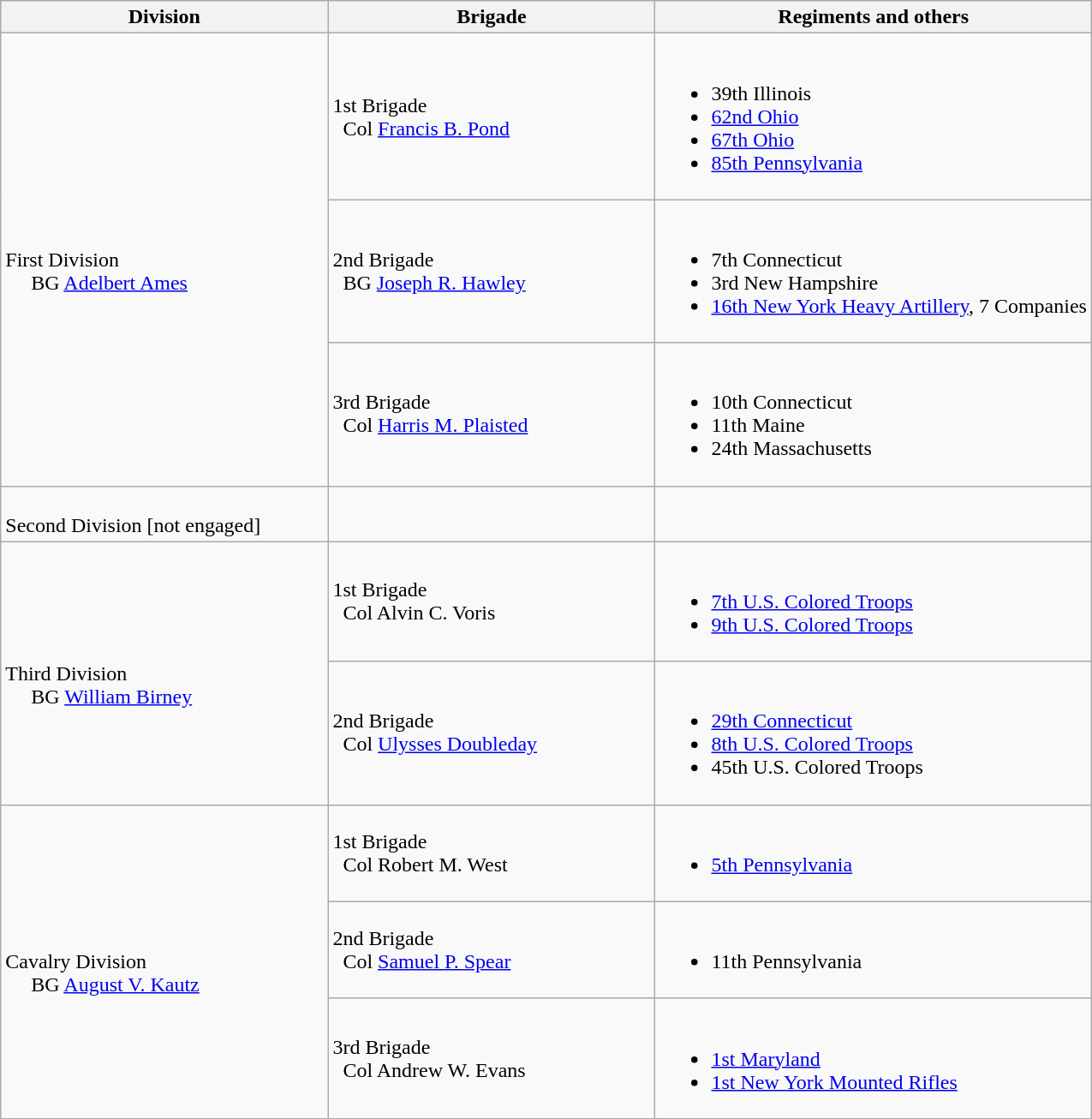<table class="wikitable">
<tr>
<th width=30%>Division</th>
<th width=30%>Brigade</th>
<th>Regiments and others</th>
</tr>
<tr>
<td rowspan=3><br>First Division
<br>    
BG <a href='#'>Adelbert Ames</a></td>
<td>1st Brigade<br>  Col <a href='#'>Francis B. Pond</a></td>
<td><br><ul><li>39th Illinois</li><li><a href='#'>62nd Ohio</a></li><li><a href='#'>67th Ohio</a></li><li><a href='#'>85th Pennsylvania</a></li></ul></td>
</tr>
<tr>
<td>2nd Brigade<br>  BG <a href='#'>Joseph R. Hawley</a></td>
<td><br><ul><li>7th Connecticut</li><li>3rd New Hampshire</li><li><a href='#'>16th New York Heavy Artillery</a>, 7 Companies</li></ul></td>
</tr>
<tr>
<td>3rd Brigade<br>  Col <a href='#'>Harris M. Plaisted</a></td>
<td><br><ul><li>10th Connecticut</li><li>11th Maine</li><li>24th Massachusetts</li></ul></td>
</tr>
<tr>
<td rowspan=1><br>Second Division [not engaged]</td>
<td></td>
<td></td>
</tr>
<tr>
<td rowspan=2><br>Third Division
<br>    
BG <a href='#'>William Birney</a></td>
<td>1st Brigade<br>  Col Alvin C. Voris</td>
<td><br><ul><li><a href='#'>7th U.S. Colored Troops</a></li><li><a href='#'>9th U.S. Colored Troops</a></li></ul></td>
</tr>
<tr>
<td>2nd Brigade<br>  Col <a href='#'>Ulysses Doubleday</a></td>
<td><br><ul><li><a href='#'>29th Connecticut</a></li><li><a href='#'>8th U.S. Colored Troops</a></li><li>45th U.S. Colored Troops</li></ul></td>
</tr>
<tr>
<td rowspan=3><br>Cavalry Division
<br>    
BG <a href='#'>August V. Kautz</a></td>
<td>1st Brigade<br>  Col Robert M. West</td>
<td><br><ul><li><a href='#'>5th Pennsylvania</a></li></ul></td>
</tr>
<tr>
<td>2nd Brigade<br>  Col <a href='#'>Samuel P. Spear</a></td>
<td><br><ul><li>11th Pennsylvania</li></ul></td>
</tr>
<tr>
<td>3rd Brigade<br>  Col Andrew W. Evans</td>
<td><br><ul><li><a href='#'>1st Maryland</a></li><li><a href='#'>1st New York Mounted Rifles</a></li></ul></td>
</tr>
</table>
